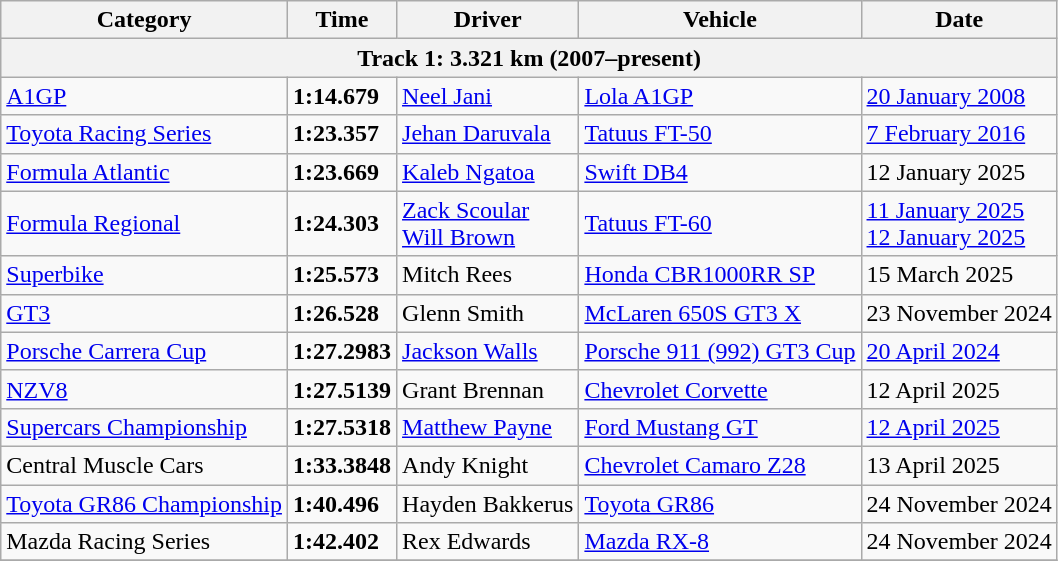<table class="wikitable">
<tr>
<th>Category</th>
<th>Time</th>
<th>Driver</th>
<th>Vehicle</th>
<th>Date</th>
</tr>
<tr>
<th colspan=5>Track 1: 3.321 km (2007–present)</th>
</tr>
<tr>
<td><a href='#'>A1GP</a></td>
<td><strong>1:14.679</strong></td>
<td> <a href='#'>Neel Jani</a></td>
<td><a href='#'>Lola A1GP</a></td>
<td><a href='#'>20 January 2008</a></td>
</tr>
<tr>
<td><a href='#'>Toyota Racing Series</a></td>
<td><strong>1:23.357</strong></td>
<td> <a href='#'>Jehan Daruvala</a></td>
<td><a href='#'>Tatuus FT-50</a></td>
<td><a href='#'>7 February 2016</a></td>
</tr>
<tr>
<td><a href='#'>Formula Atlantic</a></td>
<td><strong>1:23.669</strong></td>
<td> <a href='#'>Kaleb Ngatoa</a></td>
<td><a href='#'>Swift DB4</a></td>
<td>12 January 2025</td>
</tr>
<tr>
<td><a href='#'>Formula Regional</a></td>
<td><strong>1:24.303</strong></td>
<td> <a href='#'>Zack Scoular</a><br> <a href='#'>Will Brown</a></td>
<td><a href='#'>Tatuus FT-60</a></td>
<td><a href='#'>11 January 2025</a> <br><a href='#'>12 January 2025</a></td>
</tr>
<tr>
<td><a href='#'>Superbike</a></td>
<td><strong>1:25.573</strong></td>
<td> Mitch Rees</td>
<td><a href='#'>Honda CBR1000RR SP</a></td>
<td>15 March 2025</td>
</tr>
<tr>
<td><a href='#'>GT3</a></td>
<td><strong>1:26.528</strong></td>
<td> Glenn Smith</td>
<td><a href='#'>McLaren 650S GT3 X</a></td>
<td>23 November 2024</td>
</tr>
<tr>
<td><a href='#'>Porsche Carrera Cup</a></td>
<td><strong>1:27.2983</strong></td>
<td> <a href='#'>Jackson Walls</a></td>
<td><a href='#'>Porsche 911 (992) GT3 Cup</a></td>
<td><a href='#'>20 April 2024</a></td>
</tr>
<tr>
<td><a href='#'>NZV8</a></td>
<td><strong>1:27.5139</strong></td>
<td> Grant Brennan</td>
<td><a href='#'>Chevrolet Corvette</a></td>
<td>12 April 2025</td>
</tr>
<tr>
<td><a href='#'>Supercars Championship</a></td>
<td><strong>1:27.5318</strong></td>
<td> <a href='#'>Matthew Payne</a></td>
<td><a href='#'>Ford Mustang GT</a></td>
<td><a href='#'>12 April 2025</a></td>
</tr>
<tr>
<td>Central Muscle Cars</td>
<td><strong>1:33.3848</strong></td>
<td> Andy Knight</td>
<td><a href='#'>Chevrolet Camaro Z28</a></td>
<td>13 April 2025</td>
</tr>
<tr>
<td><a href='#'>Toyota GR86 Championship</a></td>
<td><strong>1:40.496</strong></td>
<td> Hayden Bakkerus</td>
<td><a href='#'>Toyota GR86</a></td>
<td>24 November 2024</td>
</tr>
<tr>
<td>Mazda Racing Series</td>
<td><strong>1:42.402</strong></td>
<td> Rex Edwards</td>
<td><a href='#'>Mazda RX-8</a></td>
<td>24 November 2024</td>
</tr>
<tr>
</tr>
</table>
